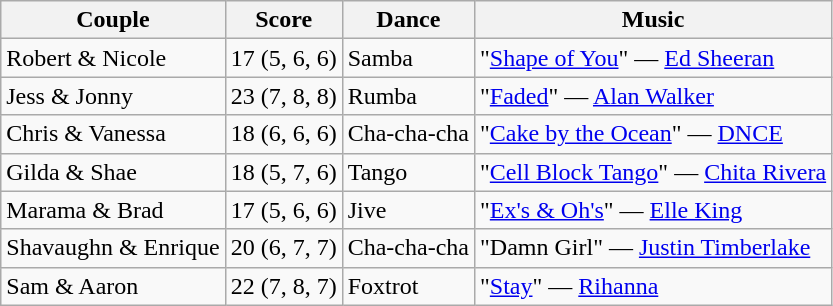<table class="wikitable sortable">
<tr>
<th rowspan="1">Couple</th>
<th colspan="1">Score</th>
<th rowspan="1">Dance</th>
<th rowspan="1">Music</th>
</tr>
<tr>
<td>Robert & Nicole</td>
<td>17 (5, 6, 6)</td>
<td>Samba</td>
<td>"<a href='#'>Shape of You</a>" — <a href='#'>Ed Sheeran</a></td>
</tr>
<tr>
<td>Jess & Jonny</td>
<td>23 (7, 8, 8)</td>
<td>Rumba</td>
<td>"<a href='#'>Faded</a>" — <a href='#'>Alan Walker</a></td>
</tr>
<tr>
<td>Chris & Vanessa</td>
<td>18 (6, 6, 6)</td>
<td>Cha-cha-cha</td>
<td>"<a href='#'>Cake by the Ocean</a>" — <a href='#'>DNCE</a></td>
</tr>
<tr>
<td>Gilda & Shae</td>
<td>18 (5, 7, 6)</td>
<td>Tango</td>
<td>"<a href='#'>Cell Block Tango</a>" — <a href='#'>Chita Rivera</a></td>
</tr>
<tr>
<td>Marama & Brad</td>
<td>17 (5, 6, 6)</td>
<td>Jive</td>
<td>"<a href='#'>Ex's & Oh's</a>" — <a href='#'>Elle King</a></td>
</tr>
<tr>
<td>Shavaughn & Enrique</td>
<td>20 (6, 7, 7)</td>
<td>Cha-cha-cha</td>
<td>"Damn Girl" — <a href='#'>Justin Timberlake</a></td>
</tr>
<tr>
<td>Sam & Aaron</td>
<td>22 (7, 8, 7)</td>
<td>Foxtrot</td>
<td>"<a href='#'>Stay</a>" — <a href='#'>Rihanna</a></td>
</tr>
</table>
